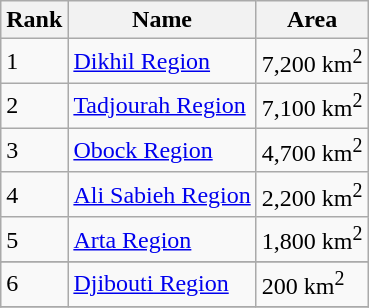<table class="wikitable">
<tr>
<th>Rank</th>
<th>Name</th>
<th>Area</th>
</tr>
<tr>
<td>1</td>
<td><a href='#'>Dikhil Region</a></td>
<td>7,200 km<sup>2</sup></td>
</tr>
<tr>
<td>2</td>
<td><a href='#'>Tadjourah Region</a></td>
<td>7,100 km<sup>2</sup></td>
</tr>
<tr>
<td>3</td>
<td><a href='#'>Obock Region</a></td>
<td>4,700 km<sup>2</sup></td>
</tr>
<tr>
<td>4</td>
<td><a href='#'>Ali Sabieh Region</a></td>
<td>2,200 km<sup>2</sup></td>
</tr>
<tr>
<td>5</td>
<td><a href='#'>Arta Region</a></td>
<td>1,800 km<sup>2</sup></td>
</tr>
<tr>
</tr>
<tr>
<td>6</td>
<td><a href='#'>Djibouti Region</a></td>
<td>200 km<sup>2</sup></td>
</tr>
<tr>
</tr>
</table>
